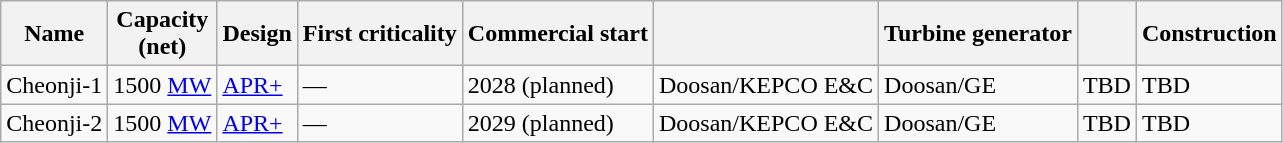<table class="wikitable">
<tr>
<th>Name</th>
<th>Capacity<br>(net)</th>
<th>Design</th>
<th>First criticality</th>
<th>Commercial start</th>
<th></th>
<th>Turbine generator</th>
<th></th>
<th>Construction</th>
</tr>
<tr>
<td>Cheonji-1</td>
<td>1500 <a href='#'>MW</a></td>
<td><a href='#'>APR+</a></td>
<td>—</td>
<td>2028 (planned)</td>
<td>Doosan/KEPCO E&C</td>
<td>Doosan/GE</td>
<td>TBD</td>
<td>TBD</td>
</tr>
<tr>
<td>Cheonji-2</td>
<td>1500 <a href='#'>MW</a></td>
<td><a href='#'>APR+</a></td>
<td>—</td>
<td>2029 (planned)</td>
<td>Doosan/KEPCO E&C</td>
<td>Doosan/GE</td>
<td>TBD</td>
<td>TBD</td>
</tr>
</table>
